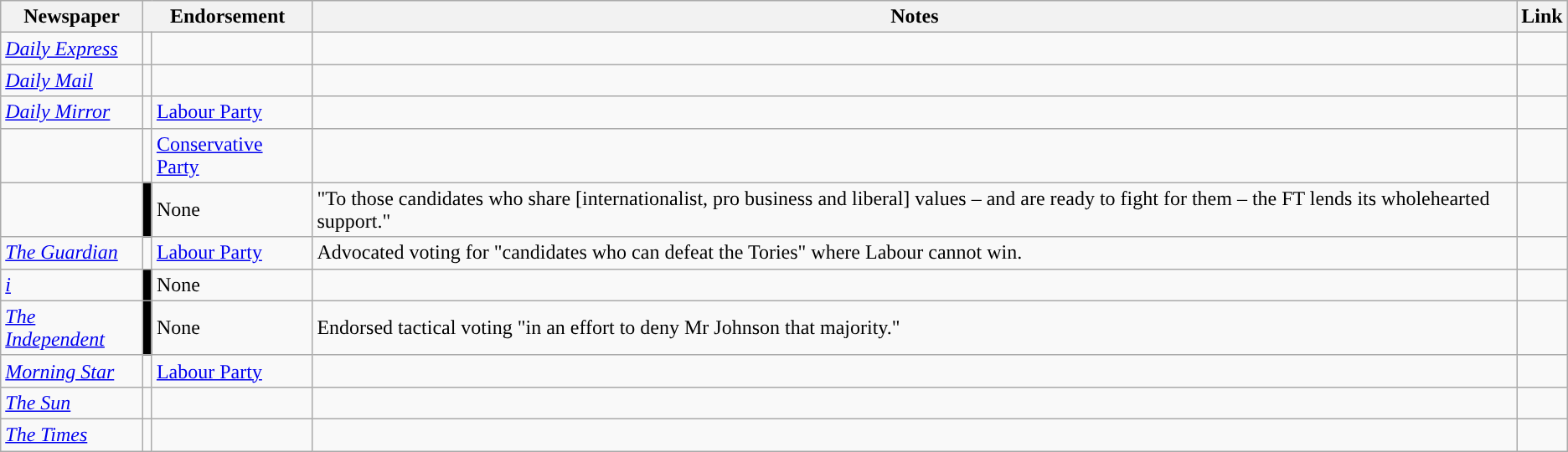<table class="wikitable">
<tr>
<th>Newspaper</th>
<th colspan=2>Endorsement</th>
<th>Notes</th>
<th>Link</th>
</tr>
<tr>
<td><em><a href='#'>Daily Express</a></em></td>
<td style="background-color: "></td>
<td></td>
<td></td>
<td></td>
</tr>
<tr>
<td><em><a href='#'>Daily Mail</a></em></td>
<td style="background-color: "></td>
<td></td>
<td></td>
<td></td>
</tr>
<tr>
<td><em><a href='#'>Daily Mirror</a></em></td>
<td style="background-color: "></td>
<td><a href='#'>Labour Party</a></td>
<td></td>
<td></td>
</tr>
<tr>
<td></td>
<td style="background-color: "></td>
<td><a href='#'>Conservative Party</a></td>
<td></td>
<td></td>
</tr>
<tr>
<td></td>
<td style="background-color:black"></td>
<td>None</td>
<td>"To those candidates who share [internationalist, pro business and liberal] values – and are ready to fight for them – the FT lends its wholehearted support."</td>
<td></td>
</tr>
<tr>
<td><em><a href='#'>The Guardian</a></em></td>
<td style="background-color: "></td>
<td><a href='#'>Labour Party</a></td>
<td>Advocated voting for "candidates who can defeat the Tories" where Labour cannot win.</td>
<td></td>
</tr>
<tr>
<td><em><a href='#'>i</a></em></td>
<td style="background-color:black"></td>
<td>None</td>
<td></td>
<td></td>
</tr>
<tr>
<td><em><a href='#'>The Independent</a></em></td>
<td style="background-color:black"></td>
<td>None</td>
<td>Endorsed tactical voting "in an effort to deny Mr Johnson that majority."</td>
<td></td>
</tr>
<tr>
<td><em><a href='#'>Morning Star</a></em></td>
<td style="background-color: "></td>
<td><a href='#'>Labour Party</a></td>
<td></td>
<td></td>
</tr>
<tr>
<td><em><a href='#'>The Sun</a></em></td>
<td style="background-color: "></td>
<td></td>
<td></td>
<td></td>
</tr>
<tr>
<td><em><a href='#'>The Times</a></em></td>
<td style="background-color: "></td>
<td></td>
<td></td>
<td></td>
</tr>
</table>
